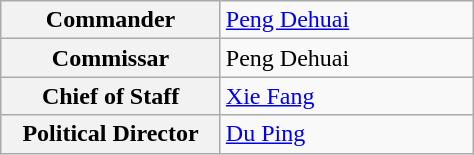<table class="wikitable" style="width: 25%">
<tr>
<th width=10%; align= center>Commander</th>
<td width=20%><a href='#'>Peng Dehuai</a></td>
</tr>
<tr>
<th width=10%; align= center>Commissar</th>
<td>Peng Dehuai</td>
</tr>
<tr>
<th width=10%; align= center>Chief of Staff</th>
<td><a href='#'>Xie Fang</a></td>
</tr>
<tr>
<th width=10%; align= center>Political Director</th>
<td><a href='#'>Du Ping</a></td>
</tr>
</table>
